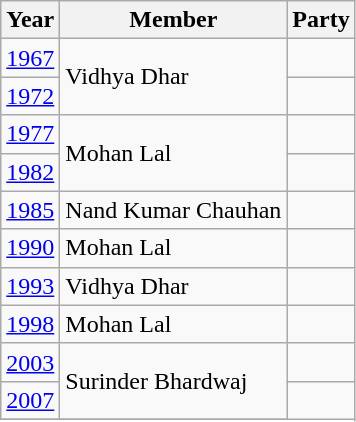<table class="wikitable sortable">
<tr>
<th>Year</th>
<th>Member</th>
<th colspan="2">Party</th>
</tr>
<tr>
<td><a href='#'>1967</a></td>
<td rowspan=2>Vidhya Dhar</td>
<td></td>
</tr>
<tr>
<td><a href='#'>1972</a></td>
</tr>
<tr>
<td><a href='#'>1977</a></td>
<td rowspan=2>Mohan Lal</td>
<td></td>
</tr>
<tr>
<td><a href='#'>1982</a></td>
<td></td>
</tr>
<tr>
<td><a href='#'>1985</a></td>
<td>Nand Kumar Chauhan</td>
<td></td>
</tr>
<tr>
<td><a href='#'>1990</a></td>
<td>Mohan Lal</td>
<td></td>
</tr>
<tr>
<td><a href='#'>1993</a></td>
<td>Vidhya Dhar</td>
<td></td>
</tr>
<tr>
<td><a href='#'>1998</a></td>
<td>Mohan Lal</td>
<td></td>
</tr>
<tr>
<td><a href='#'>2003</a></td>
<td rowspan=2>Surinder Bhardwaj</td>
<td></td>
</tr>
<tr>
<td><a href='#'>2007</a></td>
</tr>
<tr>
</tr>
</table>
